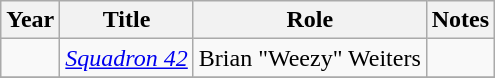<table class="wikitable unsortable">
<tr>
<th>Year</th>
<th>Title</th>
<th>Role</th>
<th>Notes</th>
</tr>
<tr>
<td></td>
<td><em><a href='#'>Squadron 42</a></em></td>
<td>Brian "Weezy" Weiters</td>
<td></td>
</tr>
<tr>
</tr>
</table>
